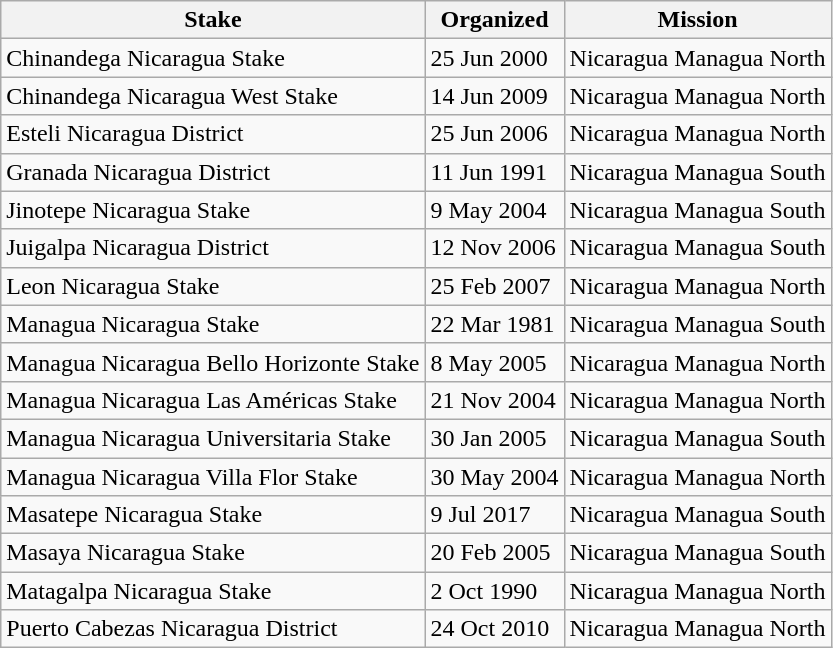<table class="wikitable sortable">
<tr>
<th>Stake</th>
<th data-sort-type=date>Organized</th>
<th>Mission</th>
</tr>
<tr>
<td>Chinandega Nicaragua Stake</td>
<td>25 Jun 2000</td>
<td>Nicaragua Managua North</td>
</tr>
<tr>
<td>Chinandega Nicaragua West Stake</td>
<td>14 Jun 2009</td>
<td>Nicaragua Managua North</td>
</tr>
<tr>
<td>Esteli Nicaragua District</td>
<td>25 Jun 2006</td>
<td>Nicaragua Managua North</td>
</tr>
<tr>
<td>Granada Nicaragua District</td>
<td>11 Jun 1991</td>
<td>Nicaragua Managua South</td>
</tr>
<tr>
<td>Jinotepe Nicaragua Stake</td>
<td>9 May 2004</td>
<td>Nicaragua Managua South</td>
</tr>
<tr>
<td>Juigalpa Nicaragua District</td>
<td>12 Nov 2006</td>
<td>Nicaragua Managua South</td>
</tr>
<tr>
<td>Leon Nicaragua Stake</td>
<td>25 Feb 2007</td>
<td>Nicaragua Managua North</td>
</tr>
<tr>
<td>Managua Nicaragua Stake</td>
<td>22 Mar 1981</td>
<td>Nicaragua Managua South</td>
</tr>
<tr>
<td>Managua Nicaragua Bello Horizonte Stake</td>
<td>8 May 2005</td>
<td>Nicaragua Managua North</td>
</tr>
<tr>
<td>Managua Nicaragua Las Américas Stake</td>
<td>21 Nov 2004</td>
<td>Nicaragua Managua North</td>
</tr>
<tr>
<td>Managua Nicaragua Universitaria Stake</td>
<td>30 Jan 2005</td>
<td>Nicaragua Managua South</td>
</tr>
<tr>
<td>Managua Nicaragua Villa Flor Stake</td>
<td>30 May 2004</td>
<td>Nicaragua Managua North</td>
</tr>
<tr>
<td>Masatepe Nicaragua Stake</td>
<td>9 Jul 2017</td>
<td>Nicaragua Managua South</td>
</tr>
<tr>
<td>Masaya Nicaragua Stake</td>
<td>20 Feb 2005</td>
<td>Nicaragua Managua South</td>
</tr>
<tr>
<td>Matagalpa Nicaragua Stake</td>
<td>2 Oct 1990</td>
<td>Nicaragua Managua North</td>
</tr>
<tr>
<td>Puerto Cabezas Nicaragua District</td>
<td>24 Oct 2010</td>
<td>Nicaragua Managua North</td>
</tr>
</table>
